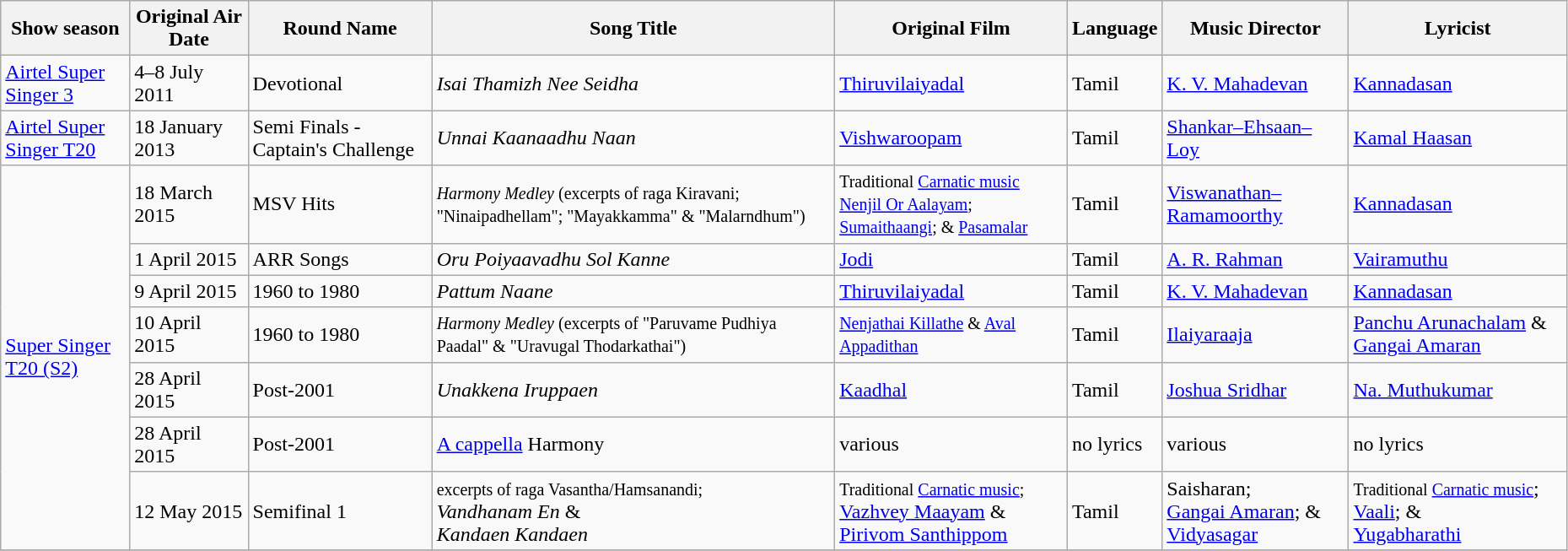<table class="wikitable sortable" style="width:98%;border=1">
<tr>
<th>Show season</th>
<th>Original Air Date</th>
<th>Round Name</th>
<th>Song Title</th>
<th>Original Film</th>
<th>Language</th>
<th>Music Director</th>
<th>Lyricist</th>
</tr>
<tr>
<td><a href='#'>Airtel Super Singer 3</a></td>
<td>4–8 July 2011</td>
<td>Devotional</td>
<td><em>Isai Thamizh Nee Seidha</em></td>
<td><a href='#'>Thiruvilaiyadal</a></td>
<td>Tamil</td>
<td><a href='#'>K. V. Mahadevan</a></td>
<td><a href='#'>Kannadasan</a></td>
</tr>
<tr>
<td><a href='#'>Airtel Super Singer T20</a></td>
<td>18 January 2013</td>
<td>Semi Finals - Captain's Challenge</td>
<td><em>Unnai Kaanaadhu Naan</em></td>
<td><a href='#'>Vishwaroopam</a></td>
<td>Tamil</td>
<td><a href='#'>Shankar–Ehsaan–Loy</a></td>
<td><a href='#'>Kamal Haasan</a></td>
</tr>
<tr>
<td rowspan=7><a href='#'>Super Singer T20 (S2)</a></td>
<td>18 March 2015</td>
<td>MSV Hits</td>
<td><small><em>Harmony Medley</em> (excerpts of raga Kiravani; "Ninaipadhellam"; "Mayakkamma" & "Malarndhum")</small></td>
<td><small>Traditional <a href='#'>Carnatic music</a> <br><a href='#'>Nenjil Or Aalayam</a>; <a href='#'>Sumaithaangi</a>; & <a href='#'>Pasamalar</a></small></td>
<td>Tamil</td>
<td><a href='#'>Viswanathan–Ramamoorthy</a></td>
<td><a href='#'>Kannadasan</a></td>
</tr>
<tr>
<td>1 April 2015</td>
<td>ARR Songs</td>
<td><em>Oru Poiyaavadhu Sol Kanne</em></td>
<td><a href='#'>Jodi</a></td>
<td>Tamil</td>
<td><a href='#'>A. R. Rahman</a></td>
<td><a href='#'>Vairamuthu</a></td>
</tr>
<tr>
<td>9 April 2015</td>
<td>1960 to 1980</td>
<td><em>Pattum Naane</em></td>
<td><a href='#'>Thiruvilaiyadal</a></td>
<td>Tamil</td>
<td><a href='#'>K. V. Mahadevan</a></td>
<td><a href='#'>Kannadasan</a></td>
</tr>
<tr>
<td>10 April 2015</td>
<td>1960 to 1980</td>
<td><small><em>Harmony Medley</em> (excerpts of "Paruvame Pudhiya Paadal" & "Uravugal Thodarkathai")</small></td>
<td><small> <a href='#'>Nenjathai Killathe</a> & <a href='#'>Aval Appadithan</a></small></td>
<td>Tamil</td>
<td><a href='#'>Ilaiyaraaja</a></td>
<td><a href='#'>Panchu Arunachalam</a> & <a href='#'>Gangai Amaran</a></td>
</tr>
<tr>
<td>28 April 2015</td>
<td>Post-2001</td>
<td><em>Unakkena Iruppaen</em></td>
<td><a href='#'>Kaadhal</a></td>
<td>Tamil</td>
<td><a href='#'>Joshua Sridhar</a></td>
<td><a href='#'>Na. Muthukumar</a></td>
</tr>
<tr>
<td>28 April 2015</td>
<td>Post-2001</td>
<td><a href='#'>A cappella</a> Harmony</td>
<td>various</td>
<td>no lyrics</td>
<td>various</td>
<td>no lyrics</td>
</tr>
<tr>
<td>12 May 2015</td>
<td>Semifinal 1</td>
<td><small>excerpts of raga Vasantha/Hamsanandi;</small><br><em>Vandhanam En</em> &<br> <em>Kandaen Kandaen</em></td>
<td><small>Traditional <a href='#'>Carnatic music</a>;</small><br> <a href='#'>Vazhvey Maayam</a> & <a href='#'>Pirivom Santhippom</a></td>
<td>Tamil</td>
<td>Saisharan; <br><a href='#'>Gangai Amaran</a>; & <a href='#'>Vidyasagar</a></td>
<td><small>Traditional <a href='#'>Carnatic music</a></small>; <a href='#'>Vaali</a>; & <br><a href='#'>Yugabharathi</a></td>
</tr>
<tr>
</tr>
</table>
